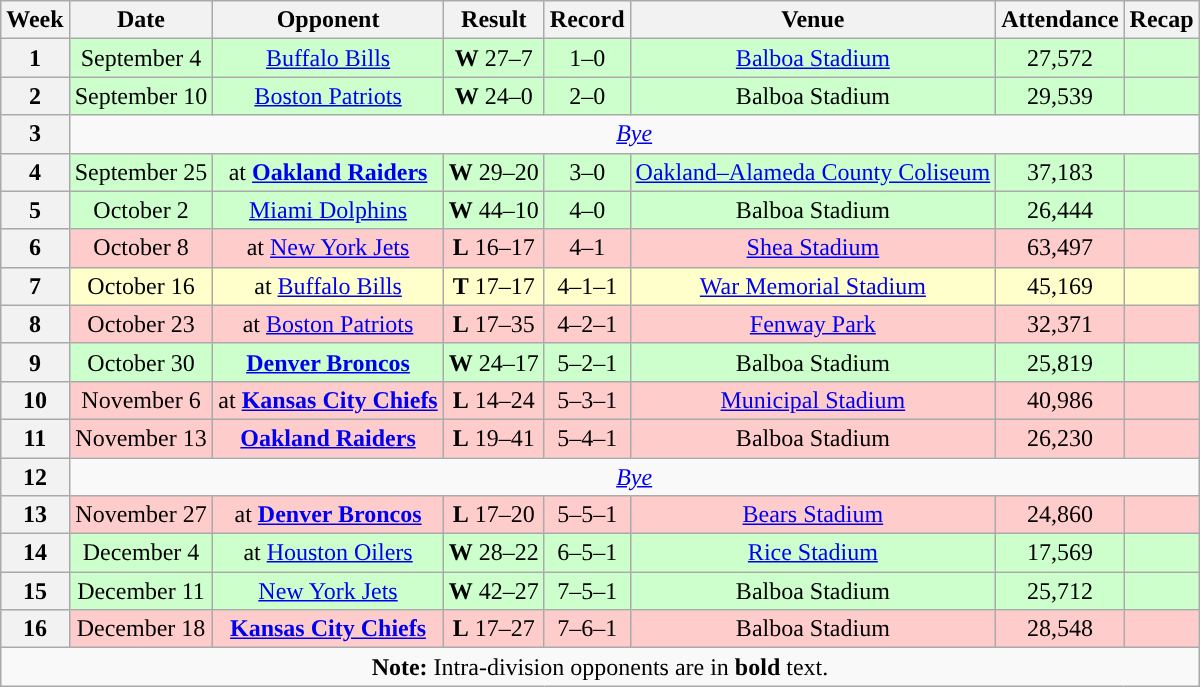<table class="wikitable" style="text-align:center">
<tr>
<th>Week</th>
<th>Date</th>
<th>Opponent</th>
<th>Result</th>
<th>Record</th>
<th>Venue</th>
<th>Attendance</th>
<th>Recap</th>
</tr>
<tr style="background:#cfc">
<th>1</th>
<td>September 4</td>
<td><a href='#'>Buffalo Bills</a></td>
<td><strong>W</strong> 27–7</td>
<td>1–0</td>
<td><a href='#'>Balboa Stadium</a></td>
<td>27,572</td>
<td></td>
</tr>
<tr style="background:#cfc">
<th>2</th>
<td>September 10</td>
<td><a href='#'>Boston Patriots</a></td>
<td><strong>W</strong> 24–0</td>
<td>2–0</td>
<td>Balboa Stadium</td>
<td>29,539</td>
<td></td>
</tr>
<tr>
<th>3</th>
<td colspan="7" align="center"><em><a href='#'>Bye</a></em></td>
</tr>
<tr style="background:#cfc">
<th>4</th>
<td>September 25</td>
<td>at <strong><a href='#'>Oakland Raiders</a></strong></td>
<td><strong>W</strong> 29–20</td>
<td>3–0</td>
<td><a href='#'>Oakland–Alameda County Coliseum</a></td>
<td>37,183</td>
<td></td>
</tr>
<tr style="background:#cfc">
<th>5</th>
<td>October 2</td>
<td><a href='#'>Miami Dolphins</a></td>
<td><strong>W</strong> 44–10</td>
<td>4–0</td>
<td>Balboa Stadium</td>
<td>26,444</td>
<td></td>
</tr>
<tr style="background:#fcc">
<th>6</th>
<td>October 8</td>
<td>at <a href='#'>New York Jets</a></td>
<td><strong>L</strong> 16–17</td>
<td>4–1</td>
<td><a href='#'>Shea Stadium</a></td>
<td>63,497</td>
<td></td>
</tr>
<tr style="background:#ffc">
<th>7</th>
<td>October 16</td>
<td>at <a href='#'>Buffalo Bills</a></td>
<td><strong>T</strong> 17–17</td>
<td>4–1–1</td>
<td><a href='#'>War Memorial Stadium</a></td>
<td>45,169</td>
<td></td>
</tr>
<tr style="background:#fcc">
<th>8</th>
<td>October 23</td>
<td>at <a href='#'>Boston Patriots</a></td>
<td><strong>L</strong> 17–35</td>
<td>4–2–1</td>
<td><a href='#'>Fenway Park</a></td>
<td>32,371</td>
<td></td>
</tr>
<tr style="background:#cfc">
<th>9</th>
<td>October 30</td>
<td><strong><a href='#'>Denver Broncos</a></strong></td>
<td><strong>W</strong> 24–17</td>
<td>5–2–1</td>
<td>Balboa Stadium</td>
<td>25,819</td>
<td></td>
</tr>
<tr style="background:#fcc">
<th>10</th>
<td>November 6</td>
<td>at <strong><a href='#'>Kansas City Chiefs</a></strong></td>
<td><strong>L</strong> 14–24</td>
<td>5–3–1</td>
<td><a href='#'>Municipal Stadium</a></td>
<td>40,986</td>
<td></td>
</tr>
<tr style="background:#fcc">
<th>11</th>
<td>November 13</td>
<td><strong><a href='#'>Oakland Raiders</a></strong></td>
<td><strong>L</strong> 19–41</td>
<td>5–4–1</td>
<td>Balboa Stadium</td>
<td>26,230</td>
<td></td>
</tr>
<tr>
<th>12</th>
<td colspan="7" align="center"><em><a href='#'>Bye</a></em></td>
</tr>
<tr style="background:#fcc">
<th>13</th>
<td>November 27</td>
<td>at <strong><a href='#'>Denver Broncos</a></strong></td>
<td><strong>L</strong> 17–20</td>
<td>5–5–1</td>
<td><a href='#'>Bears Stadium</a></td>
<td>24,860</td>
<td></td>
</tr>
<tr style="background:#cfc">
<th>14</th>
<td>December 4</td>
<td>at <a href='#'>Houston Oilers</a></td>
<td><strong>W</strong> 28–22</td>
<td>6–5–1</td>
<td><a href='#'>Rice Stadium</a></td>
<td>17,569</td>
<td></td>
</tr>
<tr style="background:#cfc">
<th>15</th>
<td>December 11</td>
<td><a href='#'>New York Jets</a></td>
<td><strong>W</strong> 42–27</td>
<td>7–5–1</td>
<td>Balboa Stadium</td>
<td>25,712</td>
<td></td>
</tr>
<tr style="background:#fcc">
<th>16</th>
<td>December 18</td>
<td><strong><a href='#'>Kansas City Chiefs</a></strong></td>
<td><strong>L</strong> 17–27</td>
<td>7–6–1</td>
<td>Balboa Stadium</td>
<td>28,548</td>
<td></td>
</tr>
<tr>
<td colspan="8"><strong>Note:</strong> Intra-division opponents are in <strong>bold</strong> text.</td>
</tr>
</table>
